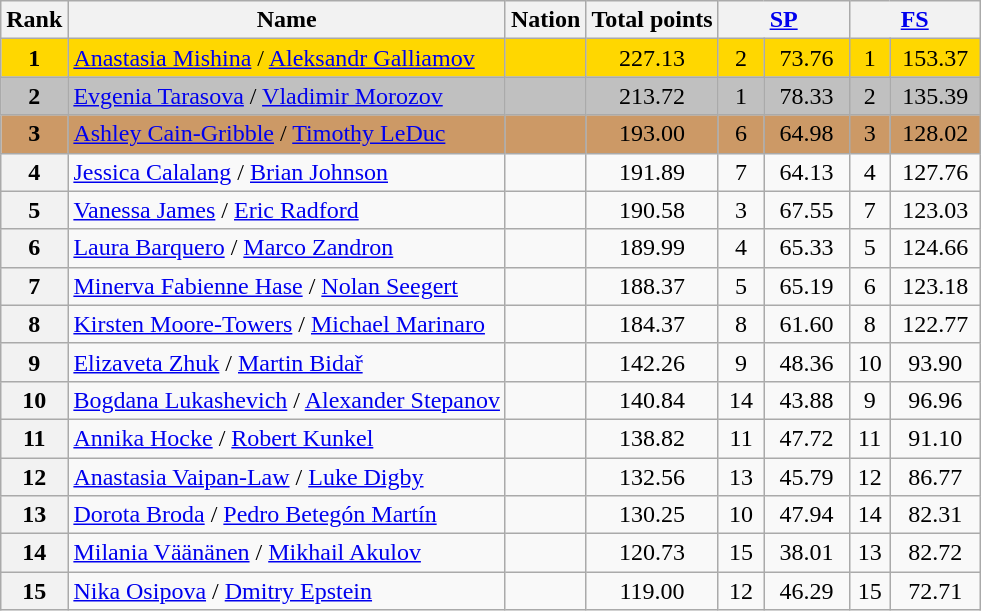<table class="wikitable sortable">
<tr>
<th>Rank</th>
<th>Name</th>
<th>Nation</th>
<th>Total points</th>
<th colspan="2" width="80px"><a href='#'>SP</a></th>
<th colspan="2" width="80px"><a href='#'>FS</a></th>
</tr>
<tr bgcolor="gold">
<td align="center"><strong>1</strong></td>
<td><a href='#'>Anastasia Mishina</a> / <a href='#'>Aleksandr Galliamov</a></td>
<td></td>
<td align="center">227.13</td>
<td align="center">2</td>
<td align="center">73.76</td>
<td align="center">1</td>
<td align="center">153.37</td>
</tr>
<tr bgcolor="silver">
<td align="center"><strong>2</strong></td>
<td><a href='#'>Evgenia Tarasova</a> / <a href='#'>Vladimir Morozov</a></td>
<td></td>
<td align="center">213.72</td>
<td align="center">1</td>
<td align="center">78.33</td>
<td align="center">2</td>
<td align="center">135.39</td>
</tr>
<tr bgcolor="cc9966">
<td align="center"><strong>3</strong></td>
<td><a href='#'>Ashley Cain-Gribble</a> / <a href='#'>Timothy LeDuc</a></td>
<td></td>
<td align="center">193.00</td>
<td align="center">6</td>
<td align="center">64.98</td>
<td align="center">3</td>
<td align="center">128.02</td>
</tr>
<tr>
<th>4</th>
<td><a href='#'>Jessica Calalang</a> / <a href='#'>Brian Johnson</a></td>
<td></td>
<td align="center">191.89</td>
<td align="center">7</td>
<td align="center">64.13</td>
<td align="center">4</td>
<td align="center">127.76</td>
</tr>
<tr>
<th>5</th>
<td><a href='#'>Vanessa James</a> / <a href='#'>Eric Radford</a></td>
<td></td>
<td align="center">190.58</td>
<td align="center">3</td>
<td align="center">67.55</td>
<td align="center">7</td>
<td align="center">123.03</td>
</tr>
<tr>
<th>6</th>
<td><a href='#'>Laura Barquero</a> / <a href='#'>Marco Zandron</a></td>
<td></td>
<td align="center">189.99</td>
<td align="center">4</td>
<td align="center">65.33</td>
<td align="center">5</td>
<td align="center">124.66</td>
</tr>
<tr>
<th>7</th>
<td><a href='#'>Minerva Fabienne Hase</a> / <a href='#'>Nolan Seegert</a></td>
<td></td>
<td align="center">188.37</td>
<td align="center">5</td>
<td align="center">65.19</td>
<td align="center">6</td>
<td align="center">123.18</td>
</tr>
<tr>
<th>8</th>
<td><a href='#'>Kirsten Moore-Towers</a> / <a href='#'>Michael Marinaro</a></td>
<td></td>
<td align="center">184.37</td>
<td align="center">8</td>
<td align="center">61.60</td>
<td align="center">8</td>
<td align="center">122.77</td>
</tr>
<tr>
<th>9</th>
<td><a href='#'>Elizaveta Zhuk</a> / <a href='#'>Martin Bidař</a></td>
<td></td>
<td align="center">142.26</td>
<td align="center">9</td>
<td align="center">48.36</td>
<td align="center">10</td>
<td align="center">93.90</td>
</tr>
<tr>
<th>10</th>
<td><a href='#'>Bogdana Lukashevich</a> / <a href='#'>Alexander Stepanov</a></td>
<td></td>
<td align="center">140.84</td>
<td align="center">14</td>
<td align="center">43.88</td>
<td align="center">9</td>
<td align="center">96.96</td>
</tr>
<tr>
<th>11</th>
<td><a href='#'>Annika Hocke</a> / <a href='#'>Robert Kunkel</a></td>
<td></td>
<td align="center">138.82</td>
<td align="center">11</td>
<td align="center">47.72</td>
<td align="center">11</td>
<td align="center">91.10</td>
</tr>
<tr>
<th>12</th>
<td><a href='#'>Anastasia Vaipan-Law</a> / <a href='#'>Luke Digby</a></td>
<td></td>
<td align="center">132.56</td>
<td align="center">13</td>
<td align="center">45.79</td>
<td align="center">12</td>
<td align="center">86.77</td>
</tr>
<tr>
<th>13</th>
<td><a href='#'>Dorota Broda</a> / <a href='#'>Pedro Betegón Martín</a></td>
<td></td>
<td align="center">130.25</td>
<td align="center">10</td>
<td align="center">47.94</td>
<td align="center">14</td>
<td align="center">82.31</td>
</tr>
<tr>
<th>14</th>
<td><a href='#'>Milania Väänänen</a> / <a href='#'>Mikhail Akulov</a></td>
<td></td>
<td align="center">120.73</td>
<td align="center">15</td>
<td align="center">38.01</td>
<td align="center">13</td>
<td align="center">82.72</td>
</tr>
<tr>
<th>15</th>
<td><a href='#'>Nika Osipova</a> / <a href='#'>Dmitry Epstein</a></td>
<td></td>
<td align="center">119.00</td>
<td align="center">12</td>
<td align="center">46.29</td>
<td align="center">15</td>
<td align="center">72.71</td>
</tr>
</table>
